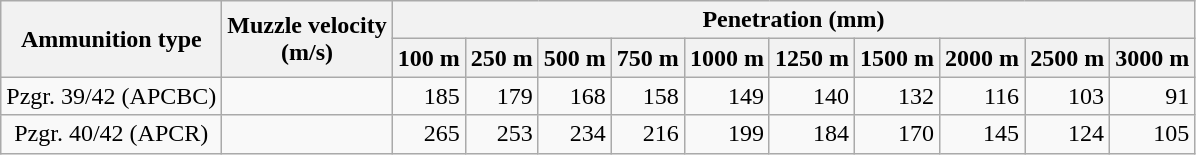<table class="wikitable" style="text-align:right;">
<tr>
<th rowspan=2>Ammunition type</th>
<th rowspan=2>Muzzle velocity<br>(m/s)</th>
<th colspan=11>Penetration (mm)</th>
</tr>
<tr>
<th>100 m</th>
<th>250 m</th>
<th>500 m</th>
<th>750 m</th>
<th>1000 m</th>
<th>1250 m</th>
<th>1500 m</th>
<th>2000 m</th>
<th>2500 m</th>
<th>3000 m</th>
</tr>
<tr>
<td style="text-align:center">Pzgr. 39/42 (APCBC)</td>
<td style="text-align:center"></td>
<td>185</td>
<td>179</td>
<td>168</td>
<td>158</td>
<td>149</td>
<td>140</td>
<td>132</td>
<td>116</td>
<td>103</td>
<td>91</td>
</tr>
<tr>
<td style="text-align:center">Pzgr. 40/42 (APCR)</td>
<td style="text-align:center"></td>
<td>265</td>
<td>253</td>
<td>234</td>
<td>216</td>
<td>199</td>
<td>184</td>
<td>170</td>
<td>145</td>
<td>124</td>
<td>105</td>
</tr>
</table>
